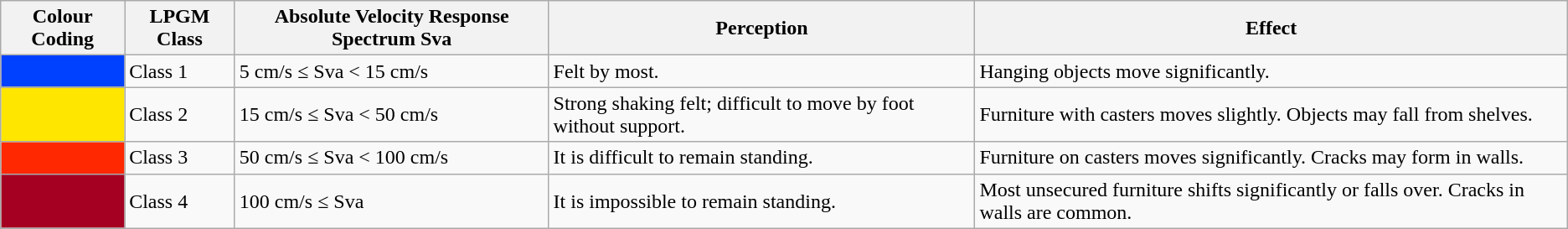<table class="wikitable">
<tr>
<th>Colour Coding</th>
<th>LPGM Class</th>
<th>Absolute Velocity Response Spectrum Sva</th>
<th>Perception</th>
<th>Effect</th>
</tr>
<tr>
<td style="background:#0041ff; color:white; text-align:center;"></td>
<td>Class 1</td>
<td>5 cm/s ≤ Sva < 15 cm/s</td>
<td>Felt by most.</td>
<td>Hanging objects move significantly.</td>
</tr>
<tr>
<td style="background:#ffe600; color:white; text-align:center;"></td>
<td>Class 2</td>
<td>15 cm/s ≤ Sva < 50 cm/s</td>
<td>Strong shaking felt; difficult to move by foot without support.</td>
<td>Furniture with casters moves slightly. Objects may fall from shelves.</td>
</tr>
<tr>
<td style="background:#ff2800; color:white; text-align:center;"></td>
<td>Class 3</td>
<td>50 cm/s ≤ Sva < 100 cm/s</td>
<td>It is difficult to remain standing.</td>
<td>Furniture on casters moves significantly. Cracks may form in walls.</td>
</tr>
<tr>
<td style="background:#a50021; color:white; text-align:center;"></td>
<td>Class 4</td>
<td>100 cm/s ≤ Sva</td>
<td>It is impossible to remain standing.</td>
<td>Most unsecured furniture shifts significantly or falls over. Cracks in walls are common.</td>
</tr>
</table>
